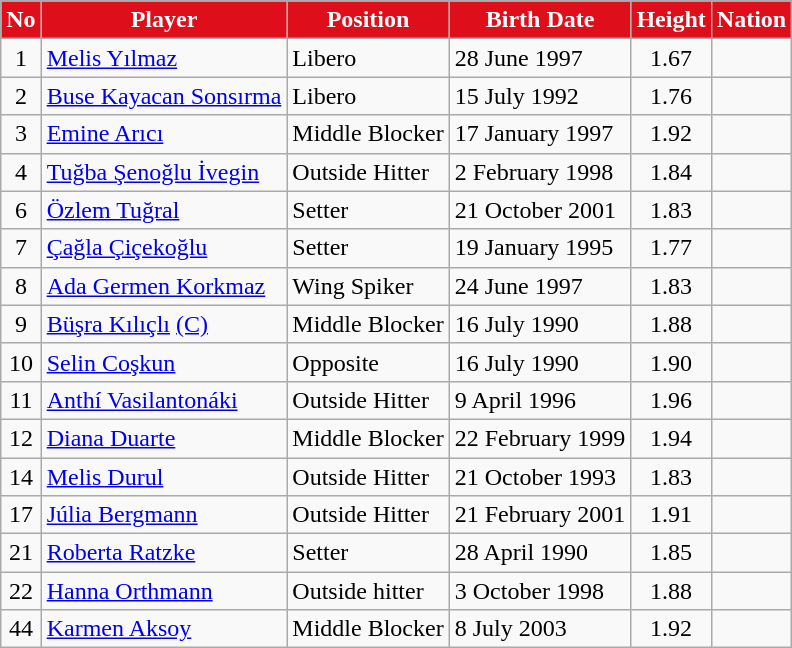<table class="wikitable sortable">
<tr>
<th style="color:#FFFFFF; background:#DE0E1B;">No</th>
<th style="color:#FFFFFF; background:#DE0E1B;">Player</th>
<th style="color:#FFFFFF; background:#DE0E1B;">Position</th>
<th style="color:#FFFFFF; background:#DE0E1B;">Birth Date</th>
<th style="color:#FFFFFF; background:#DE0E1B;">Height</th>
<th style="color:#FFFFFF; background:#DE0E1B;">Nation</th>
</tr>
<tr>
<td align="center">1</td>
<td><a href='#'>Melis Yılmaz</a></td>
<td>Libero</td>
<td>28 June 1997</td>
<td align="center">1.67</td>
<td></td>
</tr>
<tr>
<td align="center">2</td>
<td><a href='#'>Buse Kayacan Sonsırma</a></td>
<td>Libero</td>
<td>15 July 1992</td>
<td align="center">1.76</td>
<td></td>
</tr>
<tr>
<td align="center">3</td>
<td><a href='#'>Emine Arıcı</a></td>
<td>Middle Blocker</td>
<td>17 January 1997</td>
<td align="center">1.92</td>
<td></td>
</tr>
<tr>
<td align="center">4</td>
<td><a href='#'>Tuğba Şenoğlu İvegin</a></td>
<td>Outside Hitter</td>
<td>2 February 1998</td>
<td align="center">1.84</td>
<td></td>
</tr>
<tr>
<td align="center">6</td>
<td><a href='#'>Özlem Tuğral</a></td>
<td>Setter</td>
<td>21 October 2001</td>
<td align="center">1.83</td>
<td></td>
</tr>
<tr>
<td align="center">7</td>
<td><a href='#'>Çağla Çiçekoğlu</a></td>
<td>Setter</td>
<td>19 January 1995</td>
<td align="center">1.77</td>
<td></td>
</tr>
<tr>
<td align="center">8</td>
<td><a href='#'>Ada Germen Korkmaz</a></td>
<td>Wing Spiker</td>
<td>24 June 1997</td>
<td align="center">1.83</td>
<td></td>
</tr>
<tr>
<td align="center">9</td>
<td><a href='#'>Büşra Kılıçlı</a> <a href='#'>(C)</a></td>
<td>Middle Blocker</td>
<td>16 July 1990</td>
<td align="center">1.88</td>
<td></td>
</tr>
<tr>
<td align="center">10</td>
<td><a href='#'>Selin Coşkun</a></td>
<td>Opposite</td>
<td>16 July 1990</td>
<td align="center">1.90</td>
<td></td>
</tr>
<tr>
<td align="center">11</td>
<td><a href='#'>Anthí Vasilantonáki</a></td>
<td>Outside Hitter</td>
<td>9 April 1996</td>
<td align="center">1.96</td>
<td></td>
</tr>
<tr>
<td align="center">12</td>
<td><a href='#'>Diana Duarte</a></td>
<td>Middle Blocker</td>
<td>22 February 1999</td>
<td align="center">1.94</td>
<td></td>
</tr>
<tr>
<td align="center">14</td>
<td><a href='#'>Melis Durul</a></td>
<td>Outside Hitter</td>
<td>21 October 1993</td>
<td align="center">1.83</td>
<td></td>
</tr>
<tr>
<td align="center">17</td>
<td><a href='#'>Júlia Bergmann</a></td>
<td>Outside Hitter</td>
<td>21 February 2001</td>
<td align="center">1.91</td>
<td></td>
</tr>
<tr>
<td align="center">21</td>
<td><a href='#'>Roberta Ratzke</a></td>
<td>Setter</td>
<td>28 April 1990</td>
<td align="center">1.85</td>
<td></td>
</tr>
<tr>
<td align="center">22</td>
<td><a href='#'>Hanna Orthmann</a></td>
<td>Outside hitter</td>
<td>3 October 1998</td>
<td align="center">1.88</td>
<td></td>
</tr>
<tr>
<td align="center">44</td>
<td><a href='#'>Karmen Aksoy</a></td>
<td>Middle Blocker</td>
<td>8 July 2003</td>
<td align="center">1.92</td>
<td></td>
</tr>
</table>
